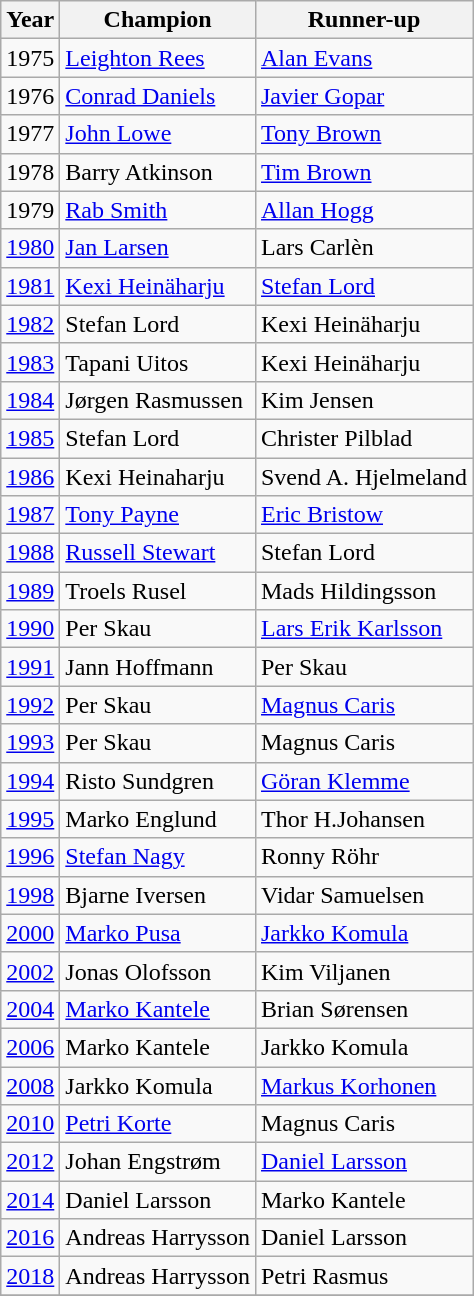<table class="wikitable">
<tr>
<th>Year</th>
<th>Champion</th>
<th>Runner-up</th>
</tr>
<tr>
<td>1975</td>
<td> <a href='#'>Leighton Rees</a></td>
<td> <a href='#'>Alan Evans</a></td>
</tr>
<tr>
<td>1976</td>
<td> <a href='#'>Conrad Daniels</a></td>
<td> <a href='#'>Javier Gopar</a></td>
</tr>
<tr>
<td>1977</td>
<td> <a href='#'>John Lowe</a></td>
<td> <a href='#'>Tony Brown</a></td>
</tr>
<tr>
<td>1978</td>
<td> Barry Atkinson</td>
<td> <a href='#'>Tim Brown</a></td>
</tr>
<tr>
<td>1979</td>
<td> <a href='#'>Rab Smith</a></td>
<td> <a href='#'>Allan Hogg</a></td>
</tr>
<tr>
<td><a href='#'>1980</a></td>
<td> <a href='#'>Jan Larsen</a></td>
<td> Lars Carlèn</td>
</tr>
<tr>
<td><a href='#'>1981</a></td>
<td> <a href='#'>Kexi Heinäharju</a></td>
<td> <a href='#'>Stefan Lord</a></td>
</tr>
<tr>
<td><a href='#'>1982</a></td>
<td> Stefan Lord</td>
<td> Kexi Heinäharju</td>
</tr>
<tr>
<td><a href='#'>1983</a></td>
<td> Tapani Uitos</td>
<td> Kexi Heinäharju</td>
</tr>
<tr>
<td><a href='#'>1984</a></td>
<td> Jørgen Rasmussen</td>
<td> Kim Jensen</td>
</tr>
<tr>
<td><a href='#'>1985</a></td>
<td> Stefan Lord</td>
<td> Christer Pilblad</td>
</tr>
<tr>
<td><a href='#'>1986</a></td>
<td> Kexi Heinaharju</td>
<td> Svend A. Hjelmeland</td>
</tr>
<tr>
<td><a href='#'>1987</a></td>
<td> <a href='#'>Tony Payne</a></td>
<td> <a href='#'>Eric Bristow</a></td>
</tr>
<tr>
<td><a href='#'>1988</a></td>
<td> <a href='#'>Russell Stewart</a></td>
<td> Stefan Lord</td>
</tr>
<tr>
<td><a href='#'>1989</a></td>
<td> Troels Rusel</td>
<td> Mads Hildingsson</td>
</tr>
<tr>
<td><a href='#'>1990</a></td>
<td> Per Skau</td>
<td> <a href='#'>Lars Erik Karlsson</a></td>
</tr>
<tr>
<td><a href='#'>1991</a></td>
<td> Jann Hoffmann</td>
<td> Per Skau</td>
</tr>
<tr>
<td><a href='#'>1992</a></td>
<td> Per Skau</td>
<td> <a href='#'>Magnus Caris</a></td>
</tr>
<tr>
<td><a href='#'>1993</a></td>
<td> Per Skau</td>
<td> Magnus Caris</td>
</tr>
<tr>
<td><a href='#'>1994</a></td>
<td> Risto Sundgren</td>
<td> <a href='#'>Göran Klemme</a></td>
</tr>
<tr>
<td><a href='#'>1995</a></td>
<td> Marko Englund</td>
<td> Thor H.Johansen</td>
</tr>
<tr>
<td><a href='#'>1996</a></td>
<td> <a href='#'>Stefan Nagy</a></td>
<td> Ronny Röhr</td>
</tr>
<tr>
<td><a href='#'>1998</a></td>
<td> Bjarne Iversen</td>
<td> Vidar Samuelsen</td>
</tr>
<tr>
<td><a href='#'>2000</a></td>
<td> <a href='#'>Marko Pusa</a></td>
<td> <a href='#'>Jarkko Komula</a></td>
</tr>
<tr>
<td><a href='#'>2002</a></td>
<td> Jonas Olofsson</td>
<td> Kim Viljanen</td>
</tr>
<tr>
<td><a href='#'>2004</a></td>
<td> <a href='#'>Marko Kantele</a></td>
<td> Brian Sørensen</td>
</tr>
<tr>
<td><a href='#'>2006</a></td>
<td> Marko Kantele</td>
<td> Jarkko Komula</td>
</tr>
<tr>
<td><a href='#'>2008</a></td>
<td> Jarkko Komula</td>
<td> <a href='#'>Markus Korhonen</a></td>
</tr>
<tr>
<td><a href='#'>2010</a></td>
<td> <a href='#'>Petri Korte</a></td>
<td> Magnus Caris</td>
</tr>
<tr>
<td><a href='#'>2012</a></td>
<td> Johan Engstrøm</td>
<td> <a href='#'>Daniel Larsson</a></td>
</tr>
<tr>
<td><a href='#'>2014</a></td>
<td> Daniel Larsson</td>
<td> Marko Kantele</td>
</tr>
<tr>
<td><a href='#'>2016</a></td>
<td> Andreas Harrysson</td>
<td> Daniel Larsson</td>
</tr>
<tr>
<td><a href='#'>2018</a></td>
<td> Andreas Harrysson</td>
<td> Petri Rasmus</td>
</tr>
<tr>
</tr>
</table>
